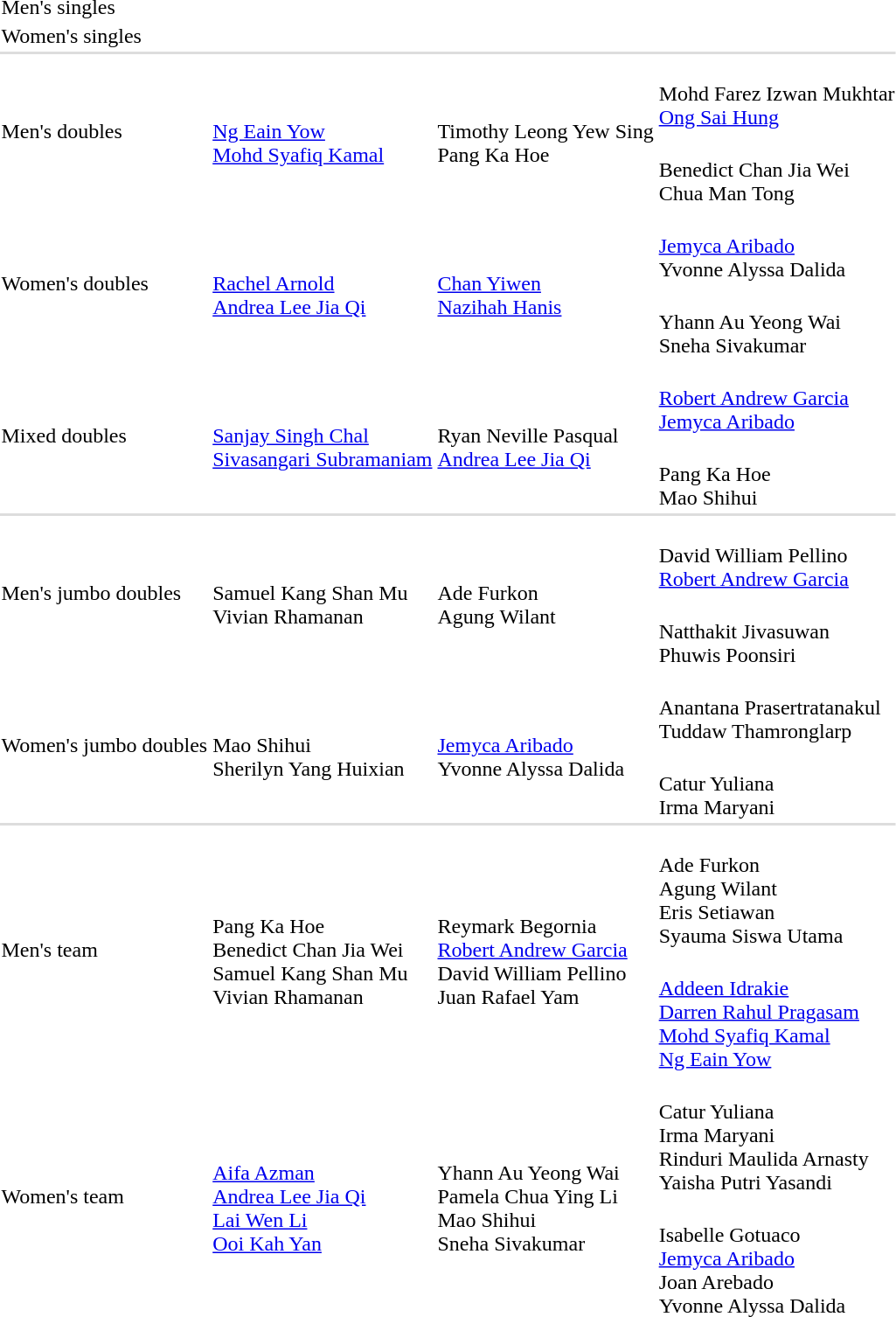<table>
<tr>
<td rowspan=2>Men's singles</td>
<td rowspan=2></td>
<td rowspan=2></td>
<td></td>
</tr>
<tr>
<td></td>
</tr>
<tr>
<td rowspan=2>Women's singles</td>
<td rowspan=2></td>
<td rowspan=2></td>
<td></td>
</tr>
<tr>
<td></td>
</tr>
<tr style="background:#dddddd;">
<td colspan=7></td>
</tr>
<tr>
<td rowspan=2>Men's doubles</td>
<td rowspan=2><br><a href='#'>Ng Eain Yow</a><br><a href='#'>Mohd Syafiq Kamal</a></td>
<td rowspan=2><br>Timothy Leong Yew Sing<br>Pang Ka Hoe</td>
<td><br>Mohd Farez Izwan Mukhtar<br><a href='#'>Ong Sai Hung</a></td>
</tr>
<tr>
<td><br>Benedict Chan Jia Wei<br>Chua Man Tong</td>
</tr>
<tr>
<td rowspan=2>Women's doubles</td>
<td rowspan=2><br><a href='#'>Rachel Arnold</a><br><a href='#'>Andrea Lee Jia Qi</a></td>
<td rowspan=2><br><a href='#'>Chan Yiwen</a><br><a href='#'>Nazihah Hanis</a></td>
<td><br><a href='#'>Jemyca Aribado</a><br>Yvonne Alyssa Dalida</td>
</tr>
<tr>
<td><br>Yhann Au Yeong Wai<br>Sneha Sivakumar</td>
</tr>
<tr>
<td rowspan=2>Mixed doubles</td>
<td rowspan=2><br><a href='#'>Sanjay Singh Chal</a><br><a href='#'>Sivasangari Subramaniam</a></td>
<td rowspan=2><br>Ryan Neville Pasqual<br><a href='#'>Andrea Lee Jia Qi</a></td>
<td><br><a href='#'>Robert Andrew Garcia</a><br><a href='#'>Jemyca Aribado</a></td>
</tr>
<tr>
<td><br>Pang Ka Hoe<br>Mao Shihui</td>
</tr>
<tr style="background:#dddddd;">
<td colspan=7></td>
</tr>
<tr>
<td rowspan=2>Men's jumbo doubles</td>
<td rowspan=2><br>Samuel Kang Shan Mu<br>Vivian Rhamanan</td>
<td rowspan=2><br>Ade Furkon<br>Agung Wilant</td>
<td><br>David William Pellino<br><a href='#'>Robert Andrew Garcia</a></td>
</tr>
<tr>
<td><br>Natthakit Jivasuwan<br>Phuwis Poonsiri</td>
</tr>
<tr>
<td rowspan=2>Women's jumbo doubles</td>
<td rowspan=2><br>Mao Shihui<br>Sherilyn Yang Huixian</td>
<td rowspan=2><br><a href='#'>Jemyca Aribado</a><br>Yvonne Alyssa Dalida</td>
<td><br>Anantana Prasertratanakul<br>Tuddaw Thamronglarp</td>
</tr>
<tr>
<td><br>Catur Yuliana<br>Irma Maryani</td>
</tr>
<tr style="background:#dddddd;">
<td colspan=7></td>
</tr>
<tr>
<td rowspan=2>Men's team</td>
<td rowspan=2><br>Pang Ka Hoe<br>Benedict Chan Jia Wei<br>Samuel Kang Shan Mu<br>Vivian Rhamanan</td>
<td rowspan=2><br>Reymark Begornia<br><a href='#'>Robert Andrew Garcia</a><br>David William Pellino<br>Juan Rafael Yam</td>
<td><br>Ade Furkon<br>Agung Wilant<br>Eris Setiawan<br>Syauma Siswa Utama</td>
</tr>
<tr>
<td><br><a href='#'>Addeen Idrakie</a><br><a href='#'>Darren Rahul Pragasam</a><br><a href='#'>Mohd Syafiq Kamal</a><br><a href='#'>Ng Eain Yow</a></td>
</tr>
<tr>
<td rowspan=2>Women's team</td>
<td rowspan=2><br><a href='#'>Aifa Azman</a><br><a href='#'>Andrea Lee Jia Qi</a><br><a href='#'>Lai Wen Li</a><br><a href='#'>Ooi Kah Yan</a></td>
<td rowspan=2><br>Yhann Au Yeong Wai<br>Pamela Chua Ying Li<br>Mao Shihui<br>Sneha Sivakumar</td>
<td><br>Catur Yuliana<br>Irma Maryani<br>Rinduri Maulida Arnasty<br>Yaisha Putri Yasandi</td>
</tr>
<tr>
<td><br>Isabelle Gotuaco<br><a href='#'>Jemyca Aribado</a><br>Joan Arebado<br>Yvonne Alyssa Dalida</td>
</tr>
</table>
